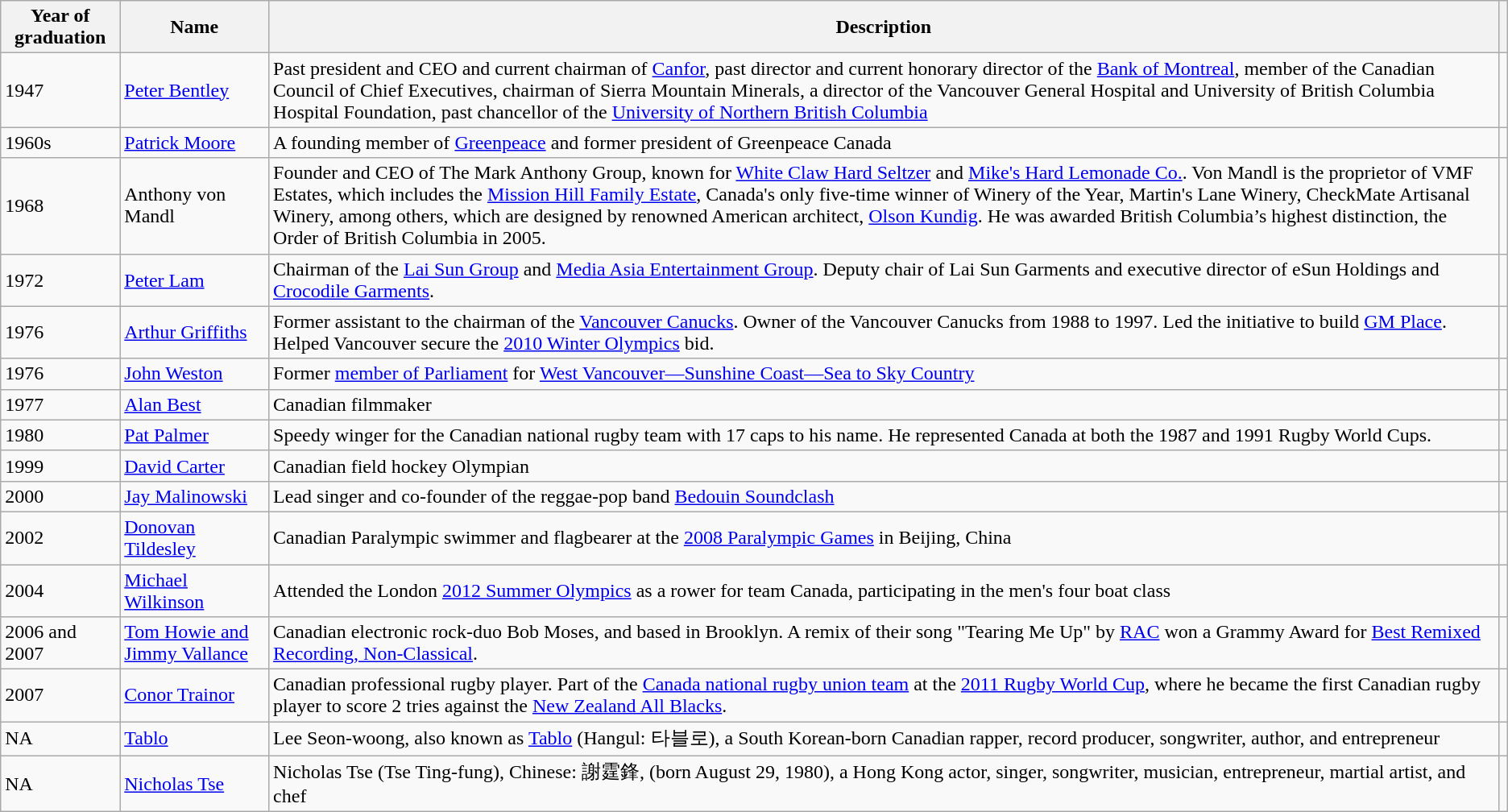<table class="wikitable plainrowheaders">
<tr>
<th>Year of graduation</th>
<th>Name</th>
<th>Description</th>
<th></th>
</tr>
<tr>
<td>1947</td>
<td><a href='#'>Peter Bentley</a></td>
<td>Past president and CEO and current chairman of <a href='#'>Canfor</a>, past director and current honorary director of the <a href='#'>Bank of Montreal</a>, member of the Canadian Council of Chief Executives, chairman of Sierra Mountain Minerals, a director of the Vancouver General Hospital and University of British Columbia Hospital Foundation, past chancellor of the <a href='#'>University of Northern British Columbia</a></td>
<td></td>
</tr>
<tr>
<td>1960s</td>
<td><a href='#'>Patrick Moore</a></td>
<td>A founding member of <a href='#'>Greenpeace</a> and former president of Greenpeace Canada</td>
</tr>
<tr>
<td>1968</td>
<td>Anthony von Mandl</td>
<td>Founder and CEO of The Mark Anthony Group, known for <a href='#'>White Claw Hard Seltzer</a> and <a href='#'>Mike's Hard Lemonade Co.</a>. Von Mandl is the proprietor of VMF Estates, which includes the <a href='#'>Mission Hill Family Estate</a>, Canada's only five-time winner of Winery of the Year, Martin's Lane Winery, CheckMate Artisanal Winery, among others, which are designed by renowned American architect, <a href='#'>Olson Kundig</a>. He was awarded British Columbia’s highest distinction, the Order of British Columbia in 2005.</td>
<td></td>
</tr>
<tr>
<td>1972</td>
<td><a href='#'>Peter Lam</a></td>
<td>Chairman of the <a href='#'>Lai Sun Group</a> and <a href='#'>Media Asia Entertainment Group</a>. Deputy chair of Lai Sun Garments and executive director of eSun Holdings and <a href='#'>Crocodile Garments</a>.</td>
<td></td>
</tr>
<tr>
<td>1976</td>
<td><a href='#'>Arthur Griffiths</a></td>
<td>Former assistant to the chairman of the <a href='#'>Vancouver Canucks</a>. Owner of the Vancouver Canucks from 1988 to 1997. Led the initiative to build <a href='#'>GM Place</a>. Helped Vancouver secure the <a href='#'>2010 Winter Olympics</a> bid.</td>
<td></td>
</tr>
<tr>
<td>1976</td>
<td><a href='#'>John Weston</a></td>
<td>Former <a href='#'>member of Parliament</a> for <a href='#'>West Vancouver—Sunshine Coast—Sea to Sky Country</a></td>
<td></td>
</tr>
<tr>
<td>1977</td>
<td><a href='#'>Alan Best</a></td>
<td>Canadian filmmaker</td>
<td></td>
</tr>
<tr>
<td>1980</td>
<td><a href='#'>Pat Palmer</a></td>
<td>Speedy winger for the Canadian national rugby team with 17 caps to his name. He represented Canada at both the 1987 and 1991 Rugby World Cups.</td>
<td></td>
</tr>
<tr>
<td>1999</td>
<td><a href='#'>David Carter</a></td>
<td>Canadian field hockey Olympian</td>
<td></td>
</tr>
<tr>
<td>2000</td>
<td><a href='#'>Jay Malinowski</a></td>
<td>Lead singer and co-founder of the reggae-pop band <a href='#'>Bedouin Soundclash</a></td>
<td></td>
</tr>
<tr>
<td>2002</td>
<td><a href='#'>Donovan Tildesley</a></td>
<td>Canadian Paralympic swimmer and flagbearer at the <a href='#'>2008 Paralympic Games</a> in Beijing, China</td>
<td></td>
</tr>
<tr>
<td>2004</td>
<td><a href='#'>Michael Wilkinson</a></td>
<td>Attended the London <a href='#'>2012 Summer Olympics</a> as a rower for team Canada, participating in the men's four boat class</td>
<td></td>
</tr>
<tr>
<td>2006 and 2007</td>
<td><a href='#'>Tom Howie and Jimmy Vallance</a></td>
<td>Canadian electronic rock-duo Bob Moses, and based in Brooklyn. A remix of their song "Tearing Me Up" by <a href='#'>RAC</a> won a Grammy Award for <a href='#'>Best Remixed Recording, Non-Classical</a>.</td>
<td></td>
</tr>
<tr>
<td>2007</td>
<td><a href='#'>Conor Trainor</a></td>
<td>Canadian professional rugby player. Part of the <a href='#'>Canada national rugby union team</a> at the <a href='#'>2011 Rugby World Cup</a>, where he became the first Canadian rugby player to score 2 tries against the <a href='#'>New Zealand All Blacks</a>.</td>
<td></td>
</tr>
<tr>
<td>NA</td>
<td><a href='#'>Tablo</a></td>
<td>Lee Seon-woong, also known as <a href='#'>Tablo</a> (Hangul: 타블로), a South Korean-born Canadian rapper, record producer, songwriter, author, and entrepreneur</td>
<td></td>
</tr>
<tr>
<td>NA</td>
<td><a href='#'>Nicholas Tse</a></td>
<td>Nicholas Tse (Tse Ting-fung), Chinese: 謝霆鋒, (born August 29, 1980), a Hong Kong actor, singer, songwriter, musician, entrepreneur, martial artist, and chef</td>
<td></td>
</tr>
</table>
